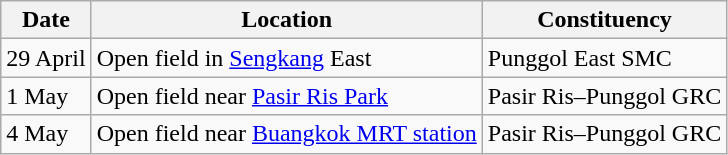<table class="wikitable sortable">
<tr>
<th>Date</th>
<th>Location</th>
<th>Constituency</th>
</tr>
<tr>
<td>29 April</td>
<td>Open field in <a href='#'>Sengkang</a> East</td>
<td>Punggol East SMC</td>
</tr>
<tr>
<td>1 May</td>
<td>Open field near <a href='#'>Pasir Ris Park</a></td>
<td>Pasir Ris–Punggol GRC</td>
</tr>
<tr>
<td>4 May</td>
<td>Open field near <a href='#'>Buangkok MRT station</a></td>
<td>Pasir Ris–Punggol GRC</td>
</tr>
</table>
